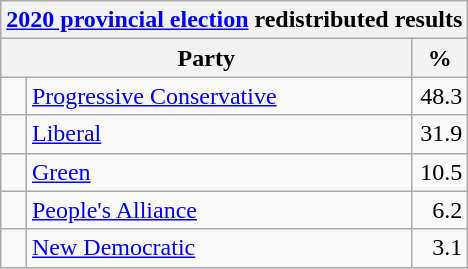<table class="wikitable">
<tr>
<th colspan="4"><a href='#'>2020 provincial election</a> redistributed results</th>
</tr>
<tr>
<th bgcolor="#DDDDFF" width="130px" colspan="2">Party</th>
<th bgcolor="#DDDDFF" width="30px">%</th>
</tr>
<tr>
<td> </td>
<td><a href='#'>Progressive Conservative</a></td>
<td align=right>48.3</td>
</tr>
<tr>
<td> </td>
<td><a href='#'>Liberal</a></td>
<td align=right>31.9</td>
</tr>
<tr>
<td> </td>
<td><a href='#'>Green</a></td>
<td align=right>10.5</td>
</tr>
<tr>
<td> </td>
<td><a href='#'>People's Alliance</a></td>
<td align=right>6.2</td>
</tr>
<tr>
<td> </td>
<td><a href='#'>New Democratic</a></td>
<td align=right>3.1</td>
</tr>
</table>
